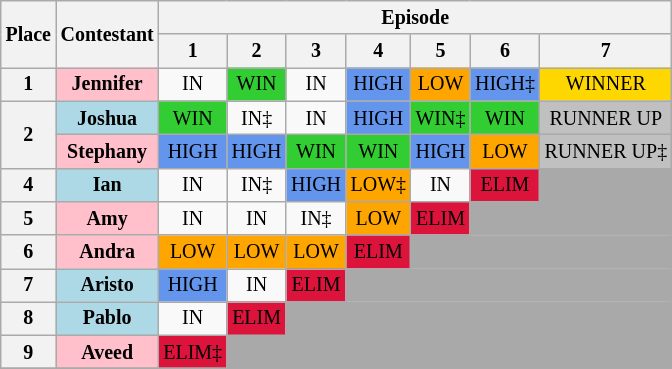<table class="wikitable" style="text-align: center; font-size: 10pt;">
<tr>
<th rowspan="2">Place</th>
<th rowspan="2">Contestant</th>
<th colspan="15">Episode</th>
</tr>
<tr>
<th>1</th>
<th>2</th>
<th>3</th>
<th>4</th>
<th>5</th>
<th>6</th>
<th>7</th>
</tr>
<tr>
<th>1</th>
<th style="background:pink">Jennifer</th>
<td>IN</td>
<td style="background:limegreen;">WIN</td>
<td>IN</td>
<td style="background:cornflowerblue;">HIGH</td>
<td style="background:orange;">LOW</td>
<td style="background:cornflowerblue;">HIGH‡</td>
<td style="background:gold;">WINNER</td>
</tr>
<tr>
<th rowspan=2>2</th>
<th style="background:lightblue">Joshua</th>
<td style="background:limegreen;">WIN</td>
<td>IN‡</td>
<td>IN</td>
<td style="background:cornflowerblue;">HIGH</td>
<td style="background:limegreen;">WIN‡</td>
<td style="background:limegreen;">WIN</td>
<td style="background:silver;">RUNNER UP</td>
</tr>
<tr>
<th style="background:pink">Stephany</th>
<td style="background:cornflowerblue;">HIGH</td>
<td style="background:cornflowerblue;">HIGH</td>
<td style="background:limegreen;">WIN</td>
<td style="background:limegreen;">WIN</td>
<td style="background:cornflowerblue;">HIGH</td>
<td style="background:orange;">LOW</td>
<td style="background:silver;">RUNNER UP‡</td>
</tr>
<tr>
<th>4</th>
<th style="background:lightblue">Ian</th>
<td>IN</td>
<td>IN‡</td>
<td style="background:cornflowerblue;">HIGH</td>
<td style="background:orange;">LOW‡</td>
<td>IN</td>
<td style="background:crimson;">ELIM</td>
<td colspan="2" style="background:Darkgrey;" colspan"=2"></td>
</tr>
<tr>
<th>5</th>
<th style="background:pink">Amy</th>
<td>IN</td>
<td>IN</td>
<td>IN‡</td>
<td style="background:orange;">LOW</td>
<td style="background:crimson;">ELIM</td>
<td colspan="5" style="background:Darkgrey;" colspan"=2"></td>
</tr>
<tr>
<th>6</th>
<th style="background:pink">Andra</th>
<td style="background:orange;">LOW</td>
<td style="background:orange;">LOW</td>
<td style="background:orange;">LOW</td>
<td style="background:crimson;">ELIM</td>
<td colspan="7" style="background:Darkgrey;" colspan"=2"></td>
</tr>
<tr>
<th>7</th>
<th style="background:lightblue">Aristo</th>
<td style="background:cornflowerblue;">HIGH</td>
<td>IN</td>
<td style="background:crimson;">ELIM</td>
<td colspan="9" style="background:Darkgrey;" colspan"=2"></td>
</tr>
<tr>
<th>8</th>
<th style="background:lightblue">Pablo</th>
<td>IN</td>
<td style="background:crimson;">ELIM</td>
<td colspan="11" style="background:Darkgrey;" colspan"=2"></td>
</tr>
<tr>
<th>9</th>
<th style="background:pink">Aveed</th>
<td style="background:crimson;">ELIM‡</td>
<td colspan="13" style="background:Darkgrey;" colspan"=2"></td>
</tr>
<tr>
</tr>
</table>
